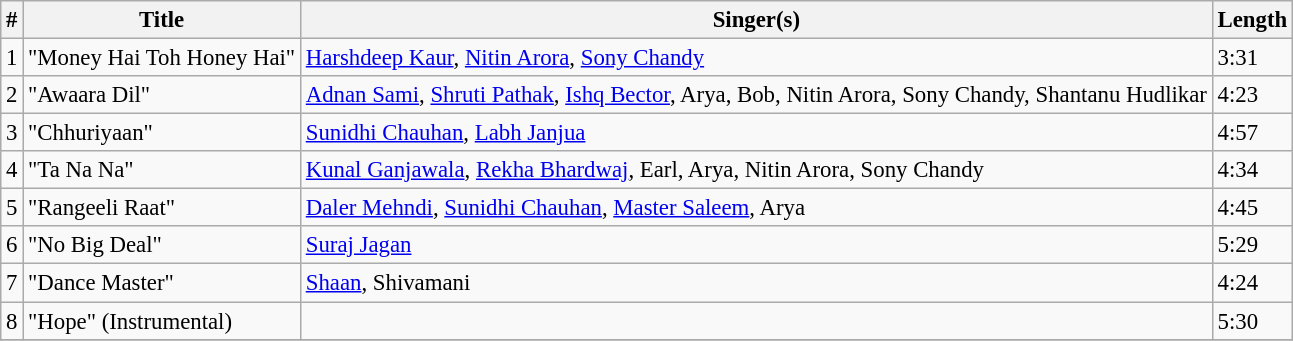<table class="wikitable tracklist" style="font-size:95%;">
<tr>
<th>#</th>
<th>Title</th>
<th>Singer(s)</th>
<th>Length</th>
</tr>
<tr>
<td>1</td>
<td>"Money Hai Toh Honey Hai"</td>
<td><a href='#'>Harshdeep Kaur</a>, <a href='#'>Nitin Arora</a>, <a href='#'>Sony Chandy</a></td>
<td>3:31</td>
</tr>
<tr>
<td>2</td>
<td>"Awaara Dil"</td>
<td><a href='#'>Adnan Sami</a>, <a href='#'>Shruti Pathak</a>, <a href='#'>Ishq Bector</a>, Arya, Bob, Nitin Arora, Sony Chandy, Shantanu Hudlikar</td>
<td>4:23</td>
</tr>
<tr>
<td>3</td>
<td>"Chhuriyaan"</td>
<td><a href='#'>Sunidhi Chauhan</a>, <a href='#'>Labh Janjua</a></td>
<td>4:57</td>
</tr>
<tr>
<td>4</td>
<td>"Ta Na Na"</td>
<td><a href='#'>Kunal Ganjawala</a>, <a href='#'>Rekha Bhardwaj</a>, Earl, Arya, Nitin Arora, Sony Chandy</td>
<td>4:34</td>
</tr>
<tr>
<td>5</td>
<td>"Rangeeli Raat"</td>
<td><a href='#'>Daler Mehndi</a>, <a href='#'>Sunidhi Chauhan</a>, <a href='#'>Master Saleem</a>, Arya</td>
<td>4:45</td>
</tr>
<tr>
<td>6</td>
<td>"No Big Deal"</td>
<td><a href='#'>Suraj Jagan</a></td>
<td>5:29</td>
</tr>
<tr>
<td>7</td>
<td>"Dance Master"</td>
<td><a href='#'>Shaan</a>, Shivamani</td>
<td>4:24</td>
</tr>
<tr>
<td>8</td>
<td>"Hope" (Instrumental)</td>
<td></td>
<td>5:30</td>
</tr>
<tr>
</tr>
</table>
